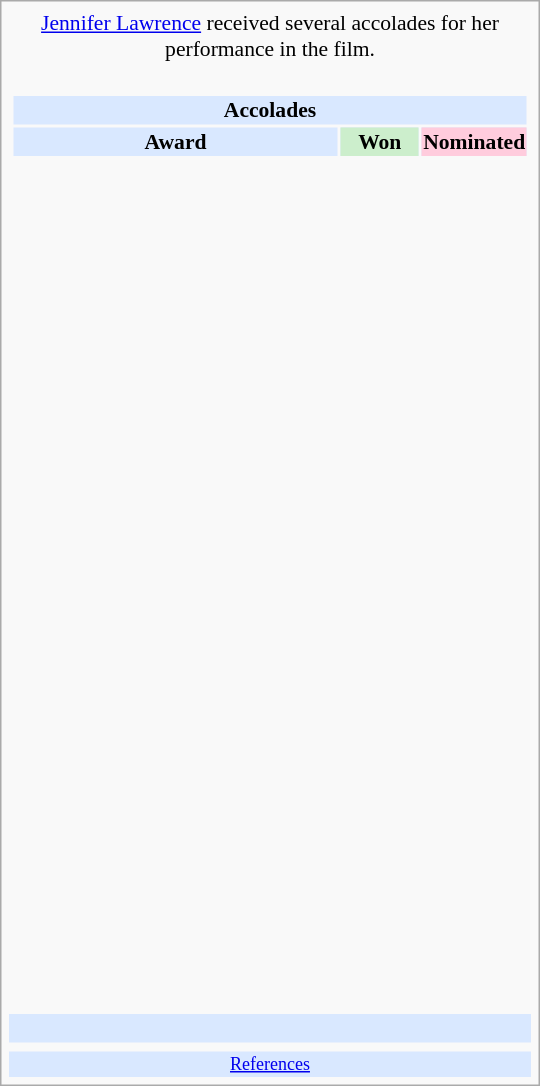<table class="infobox" style="width: 25em; text-align: left; font-size: 90%; vertical-align: middle;">
<tr>
<td colspan="3" style="text-align:center;"> <a href='#'>Jennifer Lawrence</a> received several accolades for her performance in the film.</td>
</tr>
<tr>
<td colspan=3><br><table class="collapsible collapsed" style="width:100%;">
<tr>
<th colspan="3" style="background:#d9e8ff; text-align:center;">Accolades</th>
</tr>
<tr style="background:#d9e8ff; text-align:center; text-align:center;">
<td><strong>Award</strong></td>
<td style="background:#cec; text-size:0.9em; width:50px;"><strong>Won</strong></td>
<td style="background:#fcd; text-size:0.9em; width:50px;"><strong>Nominated</strong></td>
</tr>
<tr>
<td style="text-align:center;"><br></td>
<td></td>
<td></td>
</tr>
<tr>
<td style="text-align:center;"><br></td>
<td></td>
<td></td>
</tr>
<tr>
<td style="text-align:center;"><br></td>
<td></td>
<td></td>
</tr>
<tr>
<td style="text-align:center;"><br></td>
<td></td>
<td></td>
</tr>
<tr>
<td style="text-align:center;"><br></td>
<td></td>
<td></td>
</tr>
<tr>
<td style="text-align:center;"><br></td>
<td></td>
<td></td>
</tr>
<tr>
<td style="text-align:center;"><br></td>
<td></td>
<td></td>
</tr>
<tr>
<td style="text-align:center;"><br></td>
<td></td>
<td></td>
</tr>
<tr>
<td style="text-align:center;"><br></td>
<td></td>
<td></td>
</tr>
<tr>
<td style="text-align:center;"><br></td>
<td></td>
<td></td>
</tr>
<tr>
<td style="text-align:center;"><br></td>
<td></td>
<td></td>
</tr>
<tr>
<td style="text-align:center;"><br></td>
<td></td>
<td></td>
</tr>
<tr>
<td style="text-align:center;"><br></td>
<td></td>
<td></td>
</tr>
<tr>
<td style="text-align:center;"><br></td>
<td></td>
<td></td>
</tr>
<tr>
<td style="text-align:center;"><br></td>
<td></td>
<td></td>
</tr>
<tr>
<td style="text-align:center;"><br></td>
<td></td>
<td></td>
</tr>
<tr>
<td style="text-align:center;"><br></td>
<td></td>
<td></td>
</tr>
<tr>
<td style="text-align:center;"><br></td>
<td></td>
<td></td>
</tr>
<tr>
<td style="text-align:center;"><br></td>
<td></td>
<td></td>
</tr>
<tr>
<td style="text-align:center;"><br></td>
<td></td>
<td></td>
</tr>
<tr>
<td style="text-align:center;"><br></td>
<td></td>
<td></td>
</tr>
<tr>
<td style="text-align:center;"><br></td>
<td></td>
<td></td>
</tr>
<tr>
<td style="text-align:center;"><br></td>
<td></td>
<td></td>
</tr>
<tr>
<td style="text-align:center;"><br></td>
<td></td>
<td></td>
</tr>
<tr>
<td style="text-align:center;"><br></td>
<td></td>
<td></td>
</tr>
<tr>
<td style="text-align:center;"><br></td>
<td></td>
<td></td>
</tr>
<tr>
<td style="text-align:center;"><br></td>
<td></td>
<td></td>
</tr>
</table>
</td>
</tr>
<tr style="background:#d9e8ff;">
<td style="text-align:center;" colspan="3"><br></td>
</tr>
<tr>
<td></td>
<td></td>
<td></td>
</tr>
<tr style="background:#d9e8ff;">
<td colspan="3" style="font-size: smaller; text-align:center;"><a href='#'>References</a></td>
</tr>
</table>
